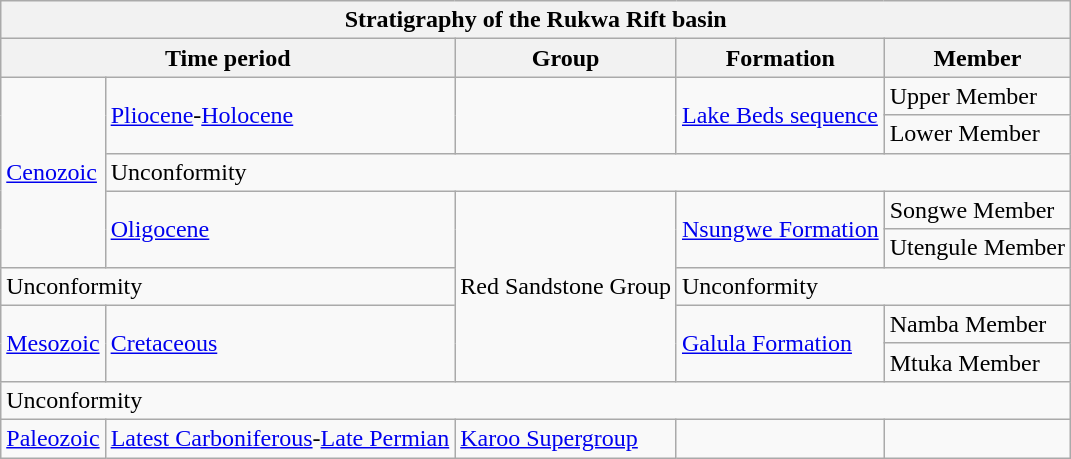<table class="wikitable">
<tr>
<th colspan="5">Stratigraphy of the Rukwa Rift basin</th>
</tr>
<tr>
<th colspan="2">Time period</th>
<th>Group</th>
<th>Formation</th>
<th>Member</th>
</tr>
<tr>
<td rowspan="5"><a href='#'>Cenozoic</a></td>
<td rowspan="2"><a href='#'>Pliocene</a>-<a href='#'>Holocene</a></td>
<td rowspan="2"></td>
<td rowspan="2"><a href='#'>Lake Beds sequence</a></td>
<td>Upper Member</td>
</tr>
<tr>
<td>Lower Member</td>
</tr>
<tr>
<td colspan="4">Unconformity</td>
</tr>
<tr>
<td rowspan="2"><a href='#'>Oligocene</a></td>
<td rowspan="5">Red Sandstone Group</td>
<td rowspan="2"><a href='#'>Nsungwe Formation</a></td>
<td>Songwe Member</td>
</tr>
<tr>
<td>Utengule Member</td>
</tr>
<tr>
<td colspan="2">Unconformity</td>
<td colspan="2">Unconformity</td>
</tr>
<tr>
<td rowspan="2"><a href='#'>Mesozoic</a></td>
<td rowspan="2"><a href='#'>Cretaceous</a></td>
<td rowspan="2"><a href='#'>Galula Formation</a></td>
<td>Namba Member</td>
</tr>
<tr>
<td>Mtuka Member</td>
</tr>
<tr>
<td colspan="5">Unconformity</td>
</tr>
<tr>
<td><a href='#'>Paleozoic</a></td>
<td><a href='#'>Latest Carboniferous</a>-<a href='#'>Late Permian</a></td>
<td><a href='#'>Karoo Supergroup</a></td>
<td></td>
<td></td>
</tr>
</table>
